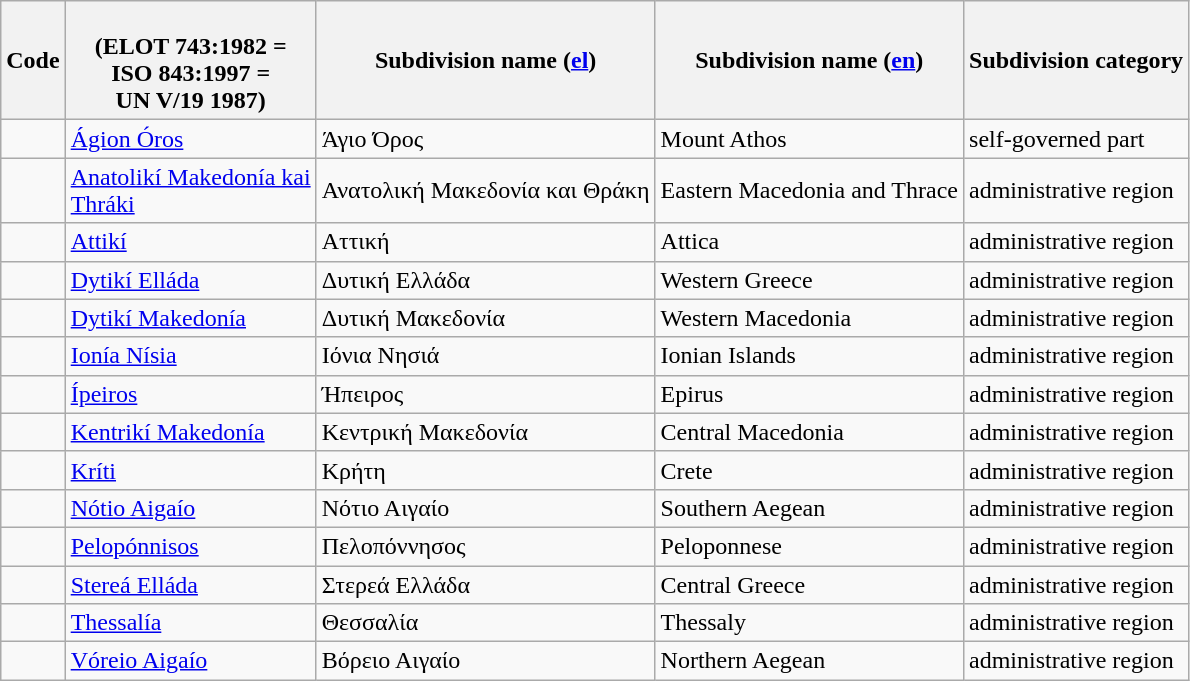<table class="wikitable sortable">
<tr>
<th>Code</th>
<th><br>(ELOT 743:1982 =<br>ISO 843:1997 =<br>UN V/19 1987)</th>
<th>Subdivision name (<a href='#'>el</a>)<br></th>
<th>Subdivision name (<a href='#'>en</a>)<br></th>
<th>Subdivision category</th>
</tr>
<tr>
<td></td>
<td><a href='#'>Ágion Óros</a></td>
<td>Άγιο Όρος</td>
<td>Mount Athos</td>
<td>self-governed part</td>
</tr>
<tr>
<td></td>
<td><a href='#'>Anatolikí Makedonía kai<br>Thráki</a></td>
<td>Ανατολική Μακεδονία και Θράκη</td>
<td>Eastern Macedonia and Thrace</td>
<td>administrative region</td>
</tr>
<tr>
<td></td>
<td><a href='#'>Attikí</a></td>
<td>Αττική</td>
<td>Attica</td>
<td>administrative region</td>
</tr>
<tr>
<td></td>
<td><a href='#'>Dytikí Elláda</a></td>
<td>Δυτική Ελλάδα</td>
<td>Western Greece</td>
<td>administrative region</td>
</tr>
<tr>
<td></td>
<td><a href='#'>Dytikí Makedonía</a></td>
<td>Δυτική Μακεδονία</td>
<td>Western Macedonia</td>
<td>administrative region</td>
</tr>
<tr>
<td></td>
<td><a href='#'>Ionía Nísia</a></td>
<td>Ιόνια Νησιά</td>
<td>Ionian Islands</td>
<td>administrative region</td>
</tr>
<tr>
<td></td>
<td><a href='#'>Ípeiros</a></td>
<td>Ήπειρος</td>
<td>Epirus</td>
<td>administrative region</td>
</tr>
<tr>
<td></td>
<td><a href='#'>Kentrikí Makedonía</a></td>
<td>Κεντρική Μακεδονία</td>
<td>Central Macedonia</td>
<td>administrative region</td>
</tr>
<tr>
<td></td>
<td><a href='#'>Kríti</a></td>
<td>Κρήτη</td>
<td>Crete</td>
<td>administrative region</td>
</tr>
<tr>
<td></td>
<td><a href='#'>Nótio Aigaío</a></td>
<td>Νότιο Αιγαίο</td>
<td>Southern Aegean</td>
<td>administrative region</td>
</tr>
<tr>
<td></td>
<td><a href='#'>Pelopónnisos</a></td>
<td>Πελοπόννησος</td>
<td>Peloponnese</td>
<td>administrative region</td>
</tr>
<tr>
<td></td>
<td><a href='#'>Stereá Elláda</a></td>
<td>Στερεά Ελλάδα</td>
<td>Central Greece</td>
<td>administrative region</td>
</tr>
<tr>
<td></td>
<td><a href='#'>Thessalía</a></td>
<td>Θεσσαλία</td>
<td>Thessaly</td>
<td>administrative region</td>
</tr>
<tr>
<td></td>
<td><a href='#'>Vóreio Aigaío</a></td>
<td>Βόρειο Αιγαίο</td>
<td>Northern Aegean</td>
<td>administrative region</td>
</tr>
</table>
